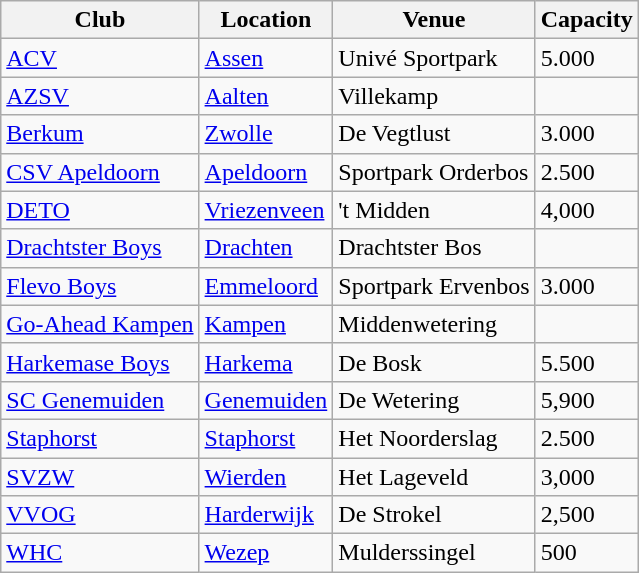<table class="wikitable sortable">
<tr>
<th>Club</th>
<th>Location</th>
<th>Venue</th>
<th>Capacity</th>
</tr>
<tr>
<td><a href='#'>ACV</a></td>
<td><a href='#'>Assen</a></td>
<td>Univé Sportpark</td>
<td>5.000</td>
</tr>
<tr>
<td><a href='#'>AZSV</a></td>
<td><a href='#'>Aalten</a></td>
<td>Villekamp</td>
<td></td>
</tr>
<tr>
<td><a href='#'>Berkum</a></td>
<td><a href='#'>Zwolle</a></td>
<td>De Vegtlust</td>
<td>3.000</td>
</tr>
<tr>
<td><a href='#'>CSV Apeldoorn</a></td>
<td><a href='#'>Apeldoorn</a></td>
<td>Sportpark Orderbos</td>
<td>2.500</td>
</tr>
<tr>
<td><a href='#'>DETO</a></td>
<td><a href='#'>Vriezenveen</a></td>
<td>'t Midden</td>
<td>4,000</td>
</tr>
<tr>
<td><a href='#'>Drachtster Boys</a></td>
<td><a href='#'>Drachten</a></td>
<td>Drachtster Bos</td>
<td></td>
</tr>
<tr>
<td><a href='#'>Flevo Boys</a></td>
<td><a href='#'>Emmeloord</a></td>
<td>Sportpark Ervenbos</td>
<td>3.000</td>
</tr>
<tr>
<td><a href='#'>Go-Ahead Kampen</a></td>
<td><a href='#'>Kampen</a></td>
<td>Middenwetering</td>
<td></td>
</tr>
<tr>
<td><a href='#'>Harkemase Boys</a></td>
<td><a href='#'>Harkema</a></td>
<td>De Bosk</td>
<td>5.500</td>
</tr>
<tr>
<td><a href='#'>SC Genemuiden</a></td>
<td><a href='#'>Genemuiden</a></td>
<td>De Wetering</td>
<td>5,900</td>
</tr>
<tr>
<td><a href='#'>Staphorst</a></td>
<td><a href='#'>Staphorst</a></td>
<td>Het Noorderslag</td>
<td>2.500</td>
</tr>
<tr>
<td><a href='#'>SVZW</a></td>
<td><a href='#'>Wierden</a></td>
<td>Het Lageveld</td>
<td>3,000</td>
</tr>
<tr>
<td><a href='#'>VVOG</a></td>
<td><a href='#'>Harderwijk</a></td>
<td>De Strokel</td>
<td>2,500</td>
</tr>
<tr>
<td><a href='#'>WHC</a></td>
<td><a href='#'>Wezep</a></td>
<td>Mulderssingel</td>
<td>500</td>
</tr>
</table>
